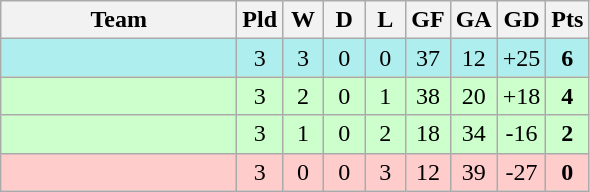<table class="wikitable" style="text-align:center;">
<tr>
<th width=150>Team</th>
<th width=20>Pld</th>
<th width=20>W</th>
<th width=20>D</th>
<th width=20>L</th>
<th width=20>GF</th>
<th width=20>GA</th>
<th width=20>GD</th>
<th width=20>Pts</th>
</tr>
<tr bgcolor="#afeeee">
<td align="left"></td>
<td>3</td>
<td>3</td>
<td>0</td>
<td>0</td>
<td>37</td>
<td>12</td>
<td>+25</td>
<td><strong>6</strong></td>
</tr>
<tr bgcolor="#ccffcc">
<td align="left"></td>
<td>3</td>
<td>2</td>
<td>0</td>
<td>1</td>
<td>38</td>
<td>20</td>
<td>+18</td>
<td><strong>4</strong></td>
</tr>
<tr bgcolor="#ccffcc">
<td align="left"></td>
<td>3</td>
<td>1</td>
<td>0</td>
<td>2</td>
<td>18</td>
<td>34</td>
<td>-16</td>
<td><strong>2</strong></td>
</tr>
<tr bgcolor="#ffcccc">
<td align="left"></td>
<td>3</td>
<td>0</td>
<td>0</td>
<td>3</td>
<td>12</td>
<td>39</td>
<td>-27</td>
<td><strong>0</strong></td>
</tr>
</table>
